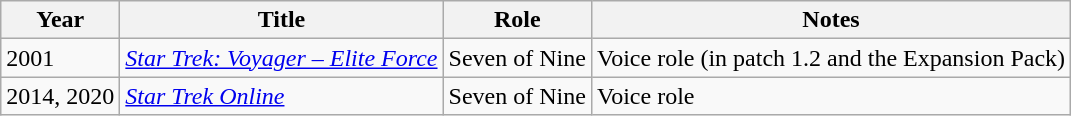<table class="wikitable sortable">
<tr>
<th>Year</th>
<th>Title</th>
<th>Role</th>
<th>Notes</th>
</tr>
<tr>
<td>2001</td>
<td><em><a href='#'>Star Trek: Voyager – Elite Force</a></em></td>
<td>Seven of Nine</td>
<td>Voice role (in patch 1.2 and the Expansion Pack)</td>
</tr>
<tr>
<td>2014, 2020</td>
<td><em><a href='#'>Star Trek Online</a></em></td>
<td>Seven of Nine</td>
<td>Voice role</td>
</tr>
</table>
